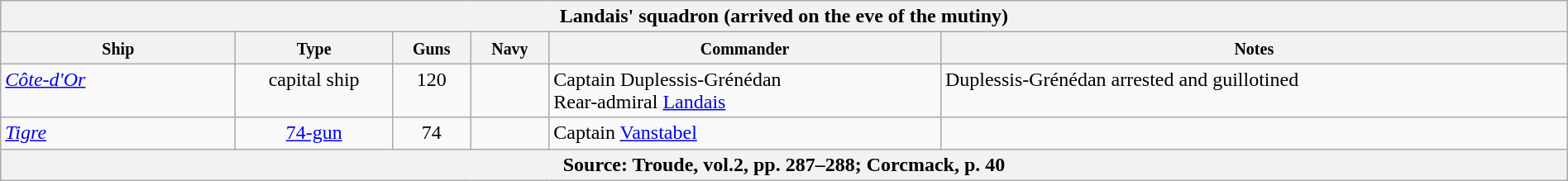<table class="wikitable" border="1" style="width:100%;">
<tr style="vertical-align:top;">
<th colspan="6" bgcolor="white">Landais' squadron (arrived on the eve of the mutiny)</th>
</tr>
<tr valign="top"|- style="vertical-align:top;">
<th width=15%; align= center><small> Ship </small></th>
<th width=10%; align= center><small> Type </small></th>
<th width=5%; align= center><small> Guns </small></th>
<th width=5%; align= center><small> Navy </small></th>
<th width=25%; align= center><small> Commander </small></th>
<th width=40%; align= center><small>Notes</small></th>
</tr>
<tr style="vertical-align:top;">
<td align= left><a href='#'><em>Côte-d'Or</em></a></td>
<td align= center>capital ship</td>
<td align= center>120</td>
<td align= center></td>
<td align= left>Captain Duplessis-Grénédan<br>Rear-admiral <a href='#'>Landais</a></td>
<td align= left>Duplessis-Grénédan arrested and guillotined</td>
</tr>
<tr style="vertical-align:top;">
<td align= left><a href='#'><em>Tigre</em></a></td>
<td align= center><a href='#'>74-gun</a></td>
<td align= center>74</td>
<td align= center></td>
<td align= left>Captain <a href='#'>Vanstabel</a></td>
<td align= left></td>
</tr>
<tr style="vertical-align:top;">
<th colspan="11" bgcolor="white">Source: Troude, vol.2, pp. 287–288; Corcmack, p. 40</th>
</tr>
</table>
